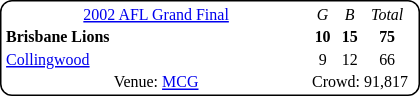<table style="margin-right:4px; margin-left:4px; margin-top:8px; float:right; border:1px #000 solid; border-radius:8px; background:#fff; font-family:Verdana; font-size:8pt; text-align:center;">
<tr>
<td width="200"><a href='#'>2002 AFL Grand Final</a></td>
<td><em>G</em></td>
<td><em>B</em></td>
<td><em>Total</em></td>
</tr>
<tr>
<td style="text-align:left"><strong>Brisbane Lions</strong></td>
<td><strong>10</strong></td>
<td><strong>15</strong></td>
<td><strong>75</strong></td>
</tr>
<tr>
<td style="text-align:left"><a href='#'>Collingwood</a></td>
<td>9</td>
<td>12</td>
<td>66</td>
</tr>
<tr>
<td>Venue: <a href='#'>MCG</a></td>
<td colspan="3">Crowd: 91,817</td>
<td colspan="3"></td>
</tr>
</table>
